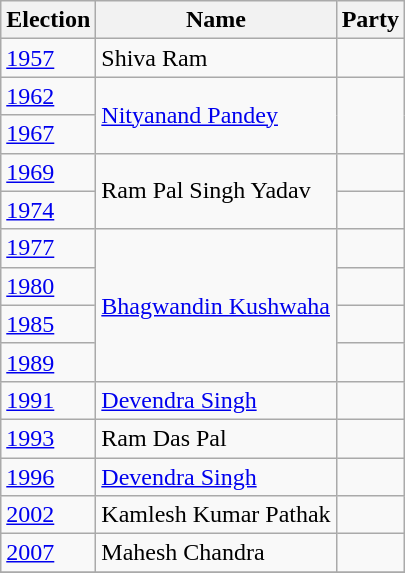<table class="wikitable sortable">
<tr>
<th>Election</th>
<th>Name</th>
<th colspan=2>Party</th>
</tr>
<tr>
<td><a href='#'>1957</a></td>
<td>Shiva Ram</td>
<td></td>
</tr>
<tr>
<td><a href='#'>1962</a></td>
<td rowspan=2><a href='#'>Nityanand Pandey</a></td>
</tr>
<tr>
<td><a href='#'>1967</a></td>
</tr>
<tr>
<td><a href='#'>1969</a></td>
<td rowspan=2>Ram Pal Singh Yadav</td>
<td></td>
</tr>
<tr>
<td><a href='#'>1974</a></td>
</tr>
<tr>
<td><a href='#'>1977</a></td>
<td rowspan=4><a href='#'>Bhagwandin Kushwaha</a></td>
<td></td>
</tr>
<tr>
<td><a href='#'>1980</a></td>
<td></td>
</tr>
<tr>
<td><a href='#'>1985</a></td>
<td></td>
</tr>
<tr>
<td><a href='#'>1989</a></td>
<td></td>
</tr>
<tr>
<td><a href='#'>1991</a></td>
<td><a href='#'>Devendra Singh</a></td>
<td></td>
</tr>
<tr>
<td><a href='#'>1993</a></td>
<td>Ram Das Pal</td>
<td></td>
</tr>
<tr>
<td><a href='#'>1996</a></td>
<td><a href='#'>Devendra Singh</a></td>
<td></td>
</tr>
<tr>
<td><a href='#'>2002</a></td>
<td>Kamlesh Kumar Pathak</td>
<td></td>
</tr>
<tr>
<td><a href='#'>2007</a></td>
<td>Mahesh Chandra</td>
<td></td>
</tr>
<tr>
</tr>
</table>
